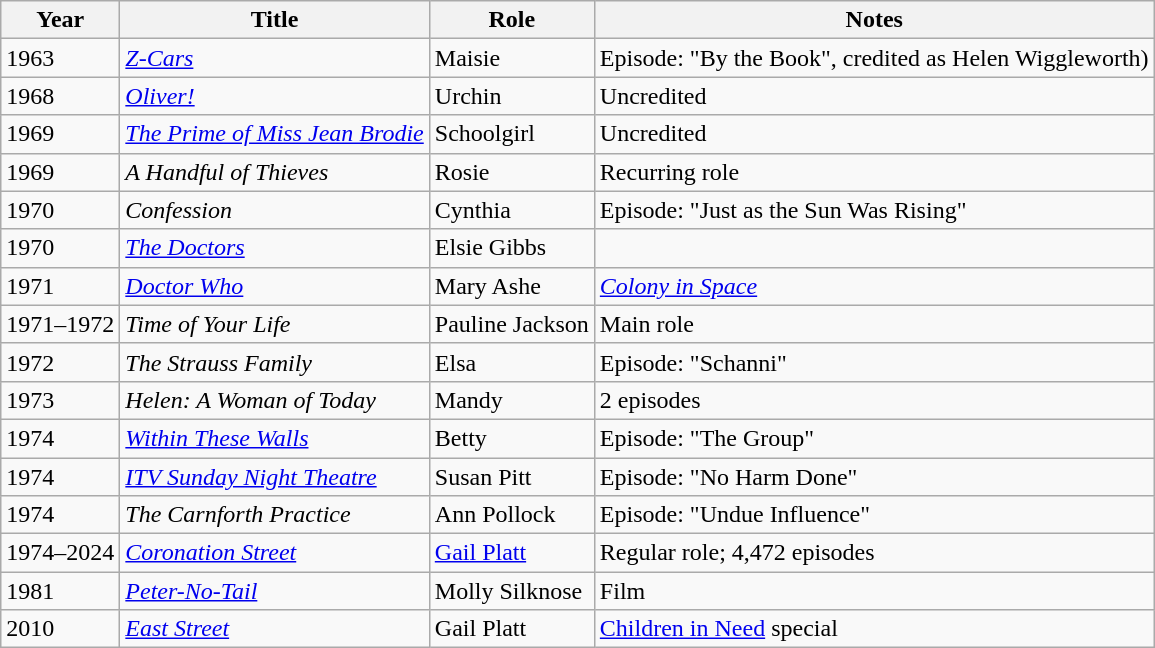<table class="wikitable">
<tr>
<th>Year</th>
<th>Title</th>
<th>Role</th>
<th>Notes</th>
</tr>
<tr>
<td>1963</td>
<td><em><a href='#'>Z-Cars</a></em></td>
<td>Maisie</td>
<td>Episode: "By the Book", credited as Helen Wiggleworth)</td>
</tr>
<tr>
<td>1968</td>
<td><em><a href='#'>Oliver!</a></em></td>
<td>Urchin</td>
<td>Uncredited</td>
</tr>
<tr>
<td>1969</td>
<td><em><a href='#'>The Prime of Miss Jean Brodie</a></em></td>
<td>Schoolgirl</td>
<td>Uncredited</td>
</tr>
<tr>
<td>1969</td>
<td><em>A Handful of Thieves</em></td>
<td>Rosie</td>
<td>Recurring role</td>
</tr>
<tr>
<td>1970</td>
<td><em>Confession</em></td>
<td>Cynthia</td>
<td>Episode: "Just as the Sun Was Rising"</td>
</tr>
<tr>
<td>1970</td>
<td><em><a href='#'>The Doctors</a></em></td>
<td>Elsie Gibbs</td>
<td></td>
</tr>
<tr>
<td>1971</td>
<td><em><a href='#'>Doctor Who</a></em></td>
<td>Mary Ashe</td>
<td><em><a href='#'>Colony in Space</a></em></td>
</tr>
<tr>
<td>1971–1972</td>
<td><em>Time of Your Life</em></td>
<td>Pauline Jackson</td>
<td>Main role</td>
</tr>
<tr>
<td>1972</td>
<td><em>The Strauss Family</em></td>
<td>Elsa</td>
<td>Episode: "Schanni"</td>
</tr>
<tr>
<td>1973</td>
<td><em>Helen: A Woman of Today</em></td>
<td>Mandy</td>
<td>2 episodes</td>
</tr>
<tr>
<td>1974</td>
<td><em><a href='#'>Within These Walls</a></em></td>
<td>Betty</td>
<td>Episode: "The Group"</td>
</tr>
<tr>
<td>1974</td>
<td><em><a href='#'>ITV Sunday Night Theatre</a></em></td>
<td>Susan Pitt</td>
<td>Episode: "No Harm Done"</td>
</tr>
<tr>
<td>1974</td>
<td><em>The Carnforth Practice</em></td>
<td>Ann Pollock</td>
<td>Episode: "Undue Influence"</td>
</tr>
<tr>
<td>1974–2024</td>
<td><em><a href='#'>Coronation Street</a></em></td>
<td><a href='#'>Gail Platt</a></td>
<td>Regular role; 4,472 episodes</td>
</tr>
<tr>
<td>1981</td>
<td><em><a href='#'>Peter-No-Tail</a></em></td>
<td>Molly Silknose</td>
<td>Film</td>
</tr>
<tr>
<td>2010</td>
<td><em><a href='#'>East Street</a></em></td>
<td>Gail Platt</td>
<td><a href='#'>Children in Need</a> special</td>
</tr>
</table>
